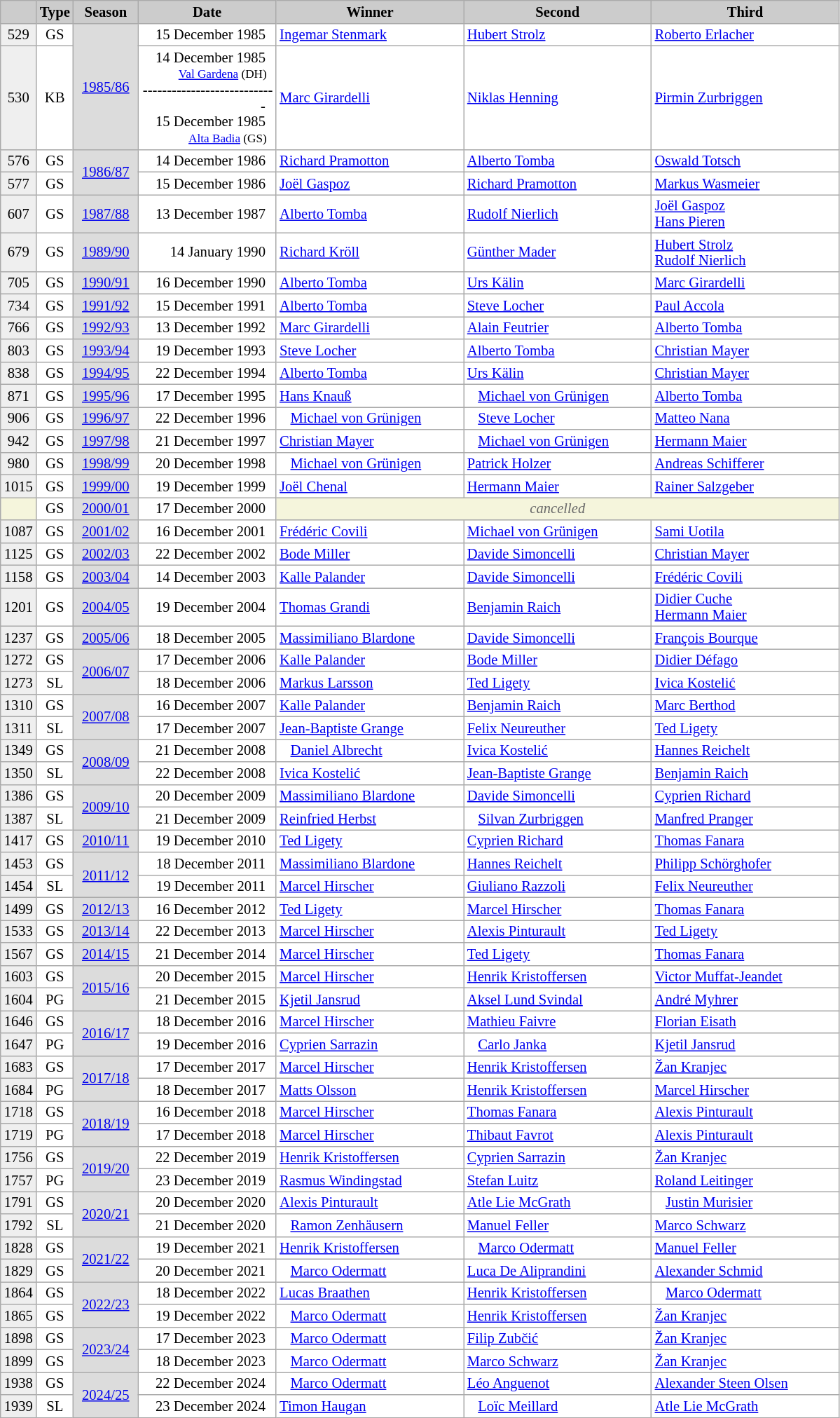<table class="wikitable plainrowheaders" style="background:#fff; font-size:86%; line-height:15px; border:grey solid 1px; border-collapse:collapse;">
<tr style="background:#ccc; text-align:center;">
<th style="background-color: #ccc;" width="23"></th>
<th style="background-color: #ccc;" width="25">Type</th>
<th style="background-color: #ccc;" width="55">Season</th>
<th style="background-color: #ccc;" width="125">Date</th>
<th style="background:#ccc;" width="172">Winner</th>
<th style="background:#ccc;" width="172">Second</th>
<th style="background:#ccc;" width="172">Third</th>
</tr>
<tr>
<td align=center bgcolor="#EFEFEF">529</td>
<td align=center>GS</td>
<td bgcolor=gainsboro align=center rowspan=2><a href='#'>1985/86</a></td>
<td align=right>15 December 1985  </td>
<td> <a href='#'>Ingemar Stenmark</a></td>
<td> <a href='#'>Hubert Strolz</a></td>
<td> <a href='#'>Roberto Erlacher</a></td>
</tr>
<tr>
<td align=center bgcolor="#EFEFEF">530</td>
<td align=center>KB</td>
<td align=right>14 December 1985  <br><small><a href='#'>Val Gardena</a> (DH)  </small><br>----------------------------  <br>15 December 1985  <br><small><a href='#'>Alta Badia</a> (GS)  </small></td>
<td> <a href='#'>Marc Girardelli</a></td>
<td> <a href='#'>Niklas Henning</a></td>
<td> <a href='#'>Pirmin Zurbriggen</a></td>
</tr>
<tr>
<td align=center bgcolor="#EFEFEF">576</td>
<td align=center>GS</td>
<td bgcolor=gainsboro align=center rowspan=2><a href='#'>1986/87</a></td>
<td align=right>14 December 1986  </td>
<td> <a href='#'>Richard Pramotton</a></td>
<td> <a href='#'>Alberto Tomba</a></td>
<td> <a href='#'>Oswald Totsch</a></td>
</tr>
<tr>
<td align=center bgcolor="#EFEFEF">577</td>
<td align=center>GS</td>
<td align=right>15 December 1986  </td>
<td> <a href='#'>Joël Gaspoz</a></td>
<td> <a href='#'>Richard Pramotton</a></td>
<td> <a href='#'>Markus Wasmeier</a></td>
</tr>
<tr>
<td align=center bgcolor="#EFEFEF">607</td>
<td align=center>GS</td>
<td bgcolor=gainsboro align=center><a href='#'>1987/88</a></td>
<td align=right>13 December 1987  </td>
<td> <a href='#'>Alberto Tomba</a></td>
<td> <a href='#'>Rudolf Nierlich</a></td>
<td> <a href='#'>Joël Gaspoz</a><br> <a href='#'>Hans Pieren</a></td>
</tr>
<tr>
<td align=center bgcolor="#EFEFEF">679</td>
<td align=center>GS</td>
<td bgcolor=gainsboro align=center><a href='#'>1989/90</a></td>
<td align=right>14 January 1990  </td>
<td> <a href='#'>Richard Kröll</a></td>
<td> <a href='#'>Günther Mader</a></td>
<td> <a href='#'>Hubert Strolz</a><br> <a href='#'>Rudolf Nierlich</a></td>
</tr>
<tr>
<td align=center bgcolor="#EFEFEF">705</td>
<td align=center>GS</td>
<td bgcolor=gainsboro align=center><a href='#'>1990/91</a></td>
<td align=right>16 December 1990  </td>
<td> <a href='#'>Alberto Tomba</a></td>
<td> <a href='#'>Urs Kälin</a></td>
<td> <a href='#'>Marc Girardelli</a></td>
</tr>
<tr>
<td align=center bgcolor="#EFEFEF">734</td>
<td align=center>GS</td>
<td bgcolor=gainsboro align=center><a href='#'>1991/92</a></td>
<td align=right>15 December 1991  </td>
<td> <a href='#'>Alberto Tomba</a></td>
<td> <a href='#'>Steve Locher</a></td>
<td> <a href='#'>Paul Accola</a></td>
</tr>
<tr>
<td align=center bgcolor="#EFEFEF">766</td>
<td align=center>GS</td>
<td bgcolor=gainsboro align=center><a href='#'>1992/93</a></td>
<td align=right>13 December 1992  </td>
<td> <a href='#'>Marc Girardelli</a></td>
<td> <a href='#'>Alain Feutrier</a></td>
<td> <a href='#'>Alberto Tomba</a></td>
</tr>
<tr>
<td align=center bgcolor="#EFEFEF">803</td>
<td align=center>GS</td>
<td bgcolor=gainsboro align=center><a href='#'>1993/94</a></td>
<td align=right>19 December 1993  </td>
<td> <a href='#'>Steve Locher</a></td>
<td> <a href='#'>Alberto Tomba</a></td>
<td> <a href='#'>Christian Mayer</a></td>
</tr>
<tr>
<td align=center bgcolor="#EFEFEF">838</td>
<td align=center>GS</td>
<td bgcolor=gainsboro align=center><a href='#'>1994/95</a></td>
<td align=right>22 December 1994  </td>
<td> <a href='#'>Alberto Tomba</a></td>
<td> <a href='#'>Urs Kälin</a></td>
<td> <a href='#'>Christian Mayer</a></td>
</tr>
<tr>
<td align=center bgcolor="#EFEFEF">871</td>
<td align=center>GS</td>
<td bgcolor=gainsboro align=center><a href='#'>1995/96</a></td>
<td align=right>17 December 1995  </td>
<td> <a href='#'>Hans Knauß</a></td>
<td>   <a href='#'>Michael von Grünigen</a></td>
<td> <a href='#'>Alberto Tomba</a></td>
</tr>
<tr>
<td align=center bgcolor="#EFEFEF">906</td>
<td align=center>GS</td>
<td bgcolor=gainsboro align=center><a href='#'>1996/97</a></td>
<td align=right>22 December 1996  </td>
<td>   <a href='#'>Michael von Grünigen</a></td>
<td>   <a href='#'>Steve Locher</a></td>
<td> <a href='#'>Matteo Nana</a></td>
</tr>
<tr>
<td align=center bgcolor="#EFEFEF">942</td>
<td align=center>GS</td>
<td bgcolor=gainsboro align=center><a href='#'>1997/98</a></td>
<td align=right>21 December 1997  </td>
<td> <a href='#'>Christian Mayer</a></td>
<td>   <a href='#'>Michael von Grünigen</a></td>
<td> <a href='#'>Hermann Maier</a></td>
</tr>
<tr>
<td align=center bgcolor="#EFEFEF">980</td>
<td align=center>GS</td>
<td bgcolor=gainsboro align=center><a href='#'>1998/99</a></td>
<td align=right>20 December 1998  </td>
<td>   <a href='#'>Michael von Grünigen</a></td>
<td> <a href='#'>Patrick Holzer</a></td>
<td> <a href='#'>Andreas Schifferer</a></td>
</tr>
<tr>
<td align=center bgcolor="#EFEFEF">1015</td>
<td align=center>GS</td>
<td bgcolor=gainsboro align=center><a href='#'>1999/00</a></td>
<td align=right>19 December 1999  </td>
<td> <a href='#'>Joël Chenal</a></td>
<td> <a href='#'>Hermann Maier</a></td>
<td> <a href='#'>Rainer Salzgeber</a></td>
</tr>
<tr>
<td align=center bgcolor="F5F5DC"></td>
<td align=center>GS</td>
<td bgcolor=gainsboro align=center><a href='#'>2000/01</a></td>
<td align=right>17 December 2000  </td>
<td align=center bgcolor="F5F5DC" colspan=3 style=color:#696969><em>cancelled</td>
</tr>
<tr>
<td align=center bgcolor="#EFEFEF">1087</td>
<td align=center>GS</td>
<td bgcolor=gainsboro align=center><a href='#'>2001/02</a></td>
<td align=right>16 December 2001  </td>
<td> <a href='#'>Frédéric Covili</a></td>
<td> <a href='#'>Michael von Grünigen</a></td>
<td> <a href='#'>Sami Uotila</a></td>
</tr>
<tr>
<td align=center bgcolor="#EFEFEF">1125</td>
<td align=center>GS</td>
<td bgcolor=gainsboro align=center><a href='#'>2002/03</a></td>
<td align=right>22 December 2002  </td>
<td> <a href='#'>Bode Miller</a></td>
<td> <a href='#'>Davide Simoncelli</a></td>
<td> <a href='#'>Christian Mayer</a></td>
</tr>
<tr>
<td align=center bgcolor="#EFEFEF">1158</td>
<td align=center>GS</td>
<td bgcolor=gainsboro align=center><a href='#'>2003/04</a></td>
<td align=right>14 December 2003  </td>
<td> <a href='#'>Kalle Palander</a></td>
<td> <a href='#'>Davide Simoncelli</a></td>
<td> <a href='#'>Frédéric Covili</a></td>
</tr>
<tr>
<td align=center bgcolor="#EFEFEF">1201</td>
<td align=center>GS</td>
<td bgcolor=gainsboro align=center><a href='#'>2004/05</a></td>
<td align=right>19 December 2004  </td>
<td> <a href='#'>Thomas Grandi</a></td>
<td> <a href='#'>Benjamin Raich</a></td>
<td> <a href='#'>Didier Cuche</a><br> <a href='#'>Hermann Maier</a></td>
</tr>
<tr>
<td align=center bgcolor="#EFEFEF">1237</td>
<td align=center>GS</td>
<td bgcolor=gainsboro align=center><a href='#'>2005/06</a></td>
<td align=right>18 December 2005  </td>
<td> <a href='#'>Massimiliano Blardone</a></td>
<td> <a href='#'>Davide Simoncelli</a></td>
<td> <a href='#'>François Bourque</a></td>
</tr>
<tr>
<td align=center bgcolor="#EFEFEF">1272</td>
<td align=center>GS</td>
<td bgcolor=gainsboro align=center rowspan=2><a href='#'>2006/07</a></td>
<td align=right>17 December 2006  </td>
<td> <a href='#'>Kalle Palander</a></td>
<td> <a href='#'>Bode Miller</a></td>
<td> <a href='#'>Didier Défago</a></td>
</tr>
<tr>
<td align=center bgcolor="#EFEFEF">1273</td>
<td align=center>SL</td>
<td align=right>18 December 2006  </td>
<td> <a href='#'>Markus Larsson</a></td>
<td> <a href='#'>Ted Ligety</a></td>
<td> <a href='#'>Ivica Kostelić</a></td>
</tr>
<tr>
<td align=center bgcolor="#EFEFEF">1310</td>
<td align=center>GS</td>
<td bgcolor=gainsboro align=center rowspan=2><a href='#'>2007/08</a></td>
<td align=right>16 December 2007  </td>
<td> <a href='#'>Kalle Palander</a></td>
<td> <a href='#'>Benjamin Raich</a></td>
<td> <a href='#'>Marc Berthod</a></td>
</tr>
<tr>
<td align=center bgcolor="#EFEFEF">1311</td>
<td align=center>SL</td>
<td align=right>17 December 2007  </td>
<td> <a href='#'>Jean-Baptiste Grange</a></td>
<td> <a href='#'>Felix Neureuther</a></td>
<td> <a href='#'>Ted Ligety</a></td>
</tr>
<tr>
<td align=center bgcolor="#EFEFEF">1349</td>
<td align=center>GS</td>
<td bgcolor=gainsboro align=center rowspan=2><a href='#'>2008/09</a></td>
<td align=right>21 December 2008  </td>
<td>   <a href='#'>Daniel Albrecht</a></td>
<td> <a href='#'>Ivica Kostelić</a></td>
<td> <a href='#'>Hannes Reichelt</a></td>
</tr>
<tr>
<td align=center bgcolor="#EFEFEF">1350</td>
<td align=center>SL</td>
<td align=right>22 December 2008  </td>
<td> <a href='#'>Ivica Kostelić</a></td>
<td> <a href='#'>Jean-Baptiste Grange</a></td>
<td> <a href='#'>Benjamin Raich</a></td>
</tr>
<tr>
<td align=center bgcolor="#EFEFEF">1386</td>
<td align=center>GS</td>
<td bgcolor=gainsboro align=center rowspan=2><a href='#'>2009/10</a></td>
<td align=right>20 December 2009  </td>
<td> <a href='#'>Massimiliano Blardone</a></td>
<td> <a href='#'>Davide Simoncelli</a></td>
<td> <a href='#'>Cyprien Richard</a></td>
</tr>
<tr>
<td align=center bgcolor="#EFEFEF">1387</td>
<td align=center>SL</td>
<td align=right>21 December 2009  </td>
<td> <a href='#'>Reinfried Herbst</a></td>
<td>   <a href='#'>Silvan Zurbriggen</a></td>
<td> <a href='#'>Manfred Pranger</a></td>
</tr>
<tr>
<td align=center bgcolor="#EFEFEF">1417</td>
<td align=center>GS</td>
<td bgcolor=gainsboro align=center><a href='#'>2010/11</a></td>
<td align=right>19 December 2010  </td>
<td> <a href='#'>Ted Ligety</a></td>
<td> <a href='#'>Cyprien Richard</a></td>
<td> <a href='#'>Thomas Fanara</a></td>
</tr>
<tr>
<td align=center bgcolor="#EFEFEF">1453</td>
<td align=center>GS</td>
<td bgcolor=gainsboro align=center rowspan=2><a href='#'>2011/12</a></td>
<td align=right>18 December 2011  </td>
<td> <a href='#'>Massimiliano Blardone</a></td>
<td> <a href='#'>Hannes Reichelt</a></td>
<td> <a href='#'>Philipp Schörghofer</a></td>
</tr>
<tr>
<td align=center bgcolor="#EFEFEF">1454</td>
<td align=center>SL</td>
<td align=right>19 December 2011  </td>
<td> <a href='#'>Marcel Hirscher</a></td>
<td> <a href='#'>Giuliano Razzoli</a></td>
<td> <a href='#'>Felix Neureuther</a></td>
</tr>
<tr>
<td align=center bgcolor="#EFEFEF">1499</td>
<td align=center>GS</td>
<td bgcolor=gainsboro align=center><a href='#'>2012/13</a></td>
<td align=right>16 December 2012  </td>
<td> <a href='#'>Ted Ligety</a></td>
<td> <a href='#'>Marcel Hirscher</a></td>
<td> <a href='#'>Thomas Fanara</a></td>
</tr>
<tr>
<td align=center bgcolor="#EFEFEF">1533</td>
<td align=center>GS</td>
<td bgcolor=gainsboro align=center><a href='#'>2013/14</a></td>
<td align=right>22 December 2013  </td>
<td> <a href='#'>Marcel Hirscher</a></td>
<td> <a href='#'>Alexis Pinturault</a></td>
<td> <a href='#'>Ted Ligety</a></td>
</tr>
<tr>
<td align=center bgcolor="#EFEFEF">1567</td>
<td align=center>GS</td>
<td bgcolor=gainsboro align=center><a href='#'>2014/15</a></td>
<td align=right>21 December 2014  </td>
<td> <a href='#'>Marcel Hirscher</a></td>
<td> <a href='#'>Ted Ligety</a></td>
<td> <a href='#'>Thomas Fanara</a></td>
</tr>
<tr>
<td align=center bgcolor="#EFEFEF">1603</td>
<td align=center>GS</td>
<td bgcolor=gainsboro align=center rowspan=2><a href='#'>2015/16</a></td>
<td align=right>20 December 2015  </td>
<td> <a href='#'>Marcel Hirscher</a></td>
<td> <a href='#'>Henrik Kristoffersen</a></td>
<td> <a href='#'>Victor Muffat-Jeandet</a></td>
</tr>
<tr>
<td align=center bgcolor="#EFEFEF">1604</td>
<td align=center>PG</td>
<td align=right>21 December 2015  </td>
<td> <a href='#'>Kjetil Jansrud</a></td>
<td> <a href='#'>Aksel Lund Svindal</a></td>
<td> <a href='#'>André Myhrer</a></td>
</tr>
<tr>
<td align=center bgcolor="#EFEFEF">1646</td>
<td align=center>GS</td>
<td bgcolor=gainsboro align=center rowspan=2><a href='#'>2016/17</a></td>
<td align=right>18 December 2016  </td>
<td> <a href='#'>Marcel Hirscher</a></td>
<td> <a href='#'>Mathieu Faivre</a></td>
<td> <a href='#'>Florian Eisath</a></td>
</tr>
<tr>
<td align=center bgcolor="#EFEFEF">1647</td>
<td align=center>PG</td>
<td align=right>19 December 2016  </td>
<td> <a href='#'>Cyprien Sarrazin</a></td>
<td>   <a href='#'>Carlo Janka</a></td>
<td> <a href='#'>Kjetil Jansrud</a></td>
</tr>
<tr>
<td align=center bgcolor="#EFEFEF">1683</td>
<td align=center>GS</td>
<td bgcolor=gainsboro align=center rowspan=2><a href='#'>2017/18</a></td>
<td align=right>17 December 2017  </td>
<td> <a href='#'>Marcel Hirscher</a></td>
<td> <a href='#'>Henrik Kristoffersen</a></td>
<td> <a href='#'>Žan Kranjec</a></td>
</tr>
<tr>
<td align=center bgcolor="#EFEFEF">1684</td>
<td align=center>PG</td>
<td align=right>18 December 2017  </td>
<td> <a href='#'>Matts Olsson</a></td>
<td> <a href='#'>Henrik Kristoffersen</a></td>
<td> <a href='#'>Marcel Hirscher</a></td>
</tr>
<tr>
<td align=center bgcolor="#EFEFEF">1718</td>
<td align=center>GS</td>
<td bgcolor=gainsboro align=center rowspan=2><a href='#'>2018/19</a></td>
<td align=right>16 December 2018  </td>
<td> <a href='#'>Marcel Hirscher</a></td>
<td> <a href='#'>Thomas Fanara</a></td>
<td> <a href='#'>Alexis Pinturault</a></td>
</tr>
<tr>
<td align=center bgcolor="#EFEFEF">1719</td>
<td align=center>PG</td>
<td align=right>17 December 2018  </td>
<td> <a href='#'>Marcel Hirscher</a></td>
<td> <a href='#'>Thibaut Favrot</a></td>
<td> <a href='#'>Alexis Pinturault</a></td>
</tr>
<tr>
<td align=center bgcolor="#EFEFEF">1756</td>
<td align=center>GS</td>
<td bgcolor=gainsboro align=center rowspan=2><a href='#'>2019/20</a></td>
<td align=right>22 December 2019  </td>
<td> <a href='#'>Henrik Kristoffersen</a></td>
<td> <a href='#'>Cyprien Sarrazin</a></td>
<td> <a href='#'>Žan Kranjec</a></td>
</tr>
<tr>
<td align=center bgcolor="#EFEFEF">1757</td>
<td align=center>PG</td>
<td align=right>23 December 2019  </td>
<td> <a href='#'>Rasmus Windingstad</a></td>
<td> <a href='#'>Stefan Luitz</a></td>
<td> <a href='#'>Roland Leitinger</a></td>
</tr>
<tr>
<td align=center bgcolor="#EFEFEF">1791</td>
<td align=center>GS</td>
<td bgcolor=gainsboro align=center rowspan=2><a href='#'>2020/21</a></td>
<td align=right>20 December 2020  </td>
<td> <a href='#'>Alexis Pinturault</a></td>
<td> <a href='#'>Atle Lie McGrath</a></td>
<td>   <a href='#'>Justin Murisier</a></td>
</tr>
<tr>
<td align=center bgcolor="#EFEFEF">1792</td>
<td align=center>SL</td>
<td align=right>21 December 2020  </td>
<td>   <a href='#'>Ramon Zenhäusern</a></td>
<td> <a href='#'>Manuel Feller</a></td>
<td> <a href='#'>Marco Schwarz</a></td>
</tr>
<tr>
<td align=center bgcolor="#EFEFEF">1828</td>
<td align=center>GS</td>
<td bgcolor=gainsboro align=center rowspan=2><a href='#'>2021/22</a></td>
<td align=right>19 December 2021  </td>
<td> <a href='#'>Henrik Kristoffersen</a></td>
<td>   <a href='#'>Marco Odermatt</a></td>
<td> <a href='#'>Manuel Feller</a></td>
</tr>
<tr>
<td align=center bgcolor="#EFEFEF">1829</td>
<td align=center>GS</td>
<td align=right>20 December 2021  </td>
<td>   <a href='#'>Marco Odermatt</a></td>
<td> <a href='#'>Luca De Aliprandini</a></td>
<td> <a href='#'>Alexander Schmid</a></td>
</tr>
<tr>
<td align=center bgcolor="#EFEFEF">1864</td>
<td align=center>GS</td>
<td bgcolor=gainsboro align=center rowspan=2><a href='#'>2022/23</a></td>
<td align=right>18 December 2022  </td>
<td> <a href='#'>Lucas Braathen</a></td>
<td> <a href='#'>Henrik Kristoffersen</a></td>
<td>   <a href='#'>Marco Odermatt</a></td>
</tr>
<tr>
<td align=center bgcolor="#EFEFEF">1865</td>
<td align=center>GS</td>
<td align=right>19 December 2022  </td>
<td>   <a href='#'>Marco Odermatt</a></td>
<td> <a href='#'>Henrik Kristoffersen</a></td>
<td> <a href='#'>Žan Kranjec</a></td>
</tr>
<tr>
<td align=center bgcolor="#EFEFEF">1898</td>
<td align=center>GS</td>
<td bgcolor=gainsboro align=center rowspan=2><a href='#'>2023/24</a></td>
<td align="right">17 December 2023  </td>
<td>   <a href='#'>Marco Odermatt</a></td>
<td> <a href='#'>Filip Zubčić</a></td>
<td> <a href='#'>Žan Kranjec</a></td>
</tr>
<tr>
<td align=center bgcolor="#EFEFEF">1899</td>
<td align=center>GS</td>
<td align="right">18 December 2023  </td>
<td>   <a href='#'>Marco Odermatt</a></td>
<td> <a href='#'>Marco Schwarz</a></td>
<td> <a href='#'>Žan Kranjec</a></td>
</tr>
<tr>
<td align=center bgcolor="#EFEFEF">1938</td>
<td align=center>GS</td>
<td bgcolor=gainsboro align=center rowspan=2><a href='#'>2024/25</a></td>
<td align="right">22 December 2024  </td>
<td>   <a href='#'>Marco Odermatt</a></td>
<td> <a href='#'>Léo Anguenot</a></td>
<td> <a href='#'>Alexander Steen Olsen</a></td>
</tr>
<tr>
<td align=center bgcolor="#EFEFEF">1939</td>
<td align=center>SL</td>
<td align="right">23 December 2024  </td>
<td> <a href='#'>Timon Haugan</a></td>
<td>   <a href='#'>Loïc Meillard</a></td>
<td> <a href='#'>Atle Lie McGrath</a></td>
</tr>
</table>
